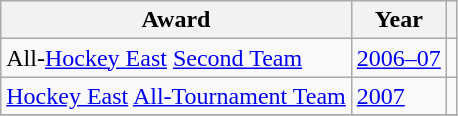<table class="wikitable">
<tr>
<th>Award</th>
<th>Year</th>
<th></th>
</tr>
<tr>
<td>All-<a href='#'>Hockey East</a> <a href='#'>Second Team</a></td>
<td><a href='#'>2006–07</a></td>
<td></td>
</tr>
<tr>
<td><a href='#'>Hockey East</a> <a href='#'>All-Tournament Team</a></td>
<td><a href='#'>2007</a></td>
<td></td>
</tr>
<tr>
</tr>
</table>
